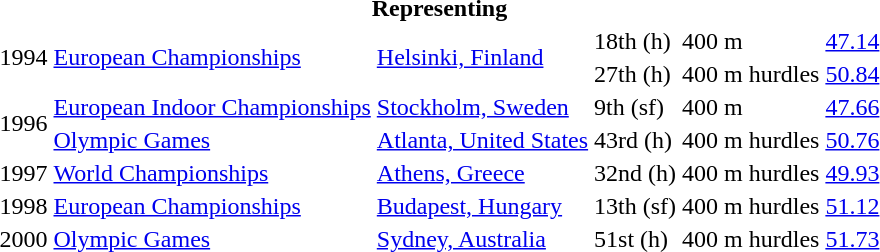<table>
<tr>
<th colspan="6">Representing </th>
</tr>
<tr>
<td rowspan=2>1994</td>
<td rowspan=2><a href='#'>European Championships</a></td>
<td rowspan=2><a href='#'>Helsinki, Finland</a></td>
<td>18th (h)</td>
<td>400 m</td>
<td><a href='#'>47.14</a></td>
</tr>
<tr>
<td>27th (h)</td>
<td>400 m hurdles</td>
<td><a href='#'>50.84</a></td>
</tr>
<tr>
<td rowspan=2>1996</td>
<td><a href='#'>European Indoor Championships</a></td>
<td><a href='#'>Stockholm, Sweden</a></td>
<td>9th (sf)</td>
<td>400 m</td>
<td><a href='#'>47.66</a></td>
</tr>
<tr>
<td><a href='#'>Olympic Games</a></td>
<td><a href='#'>Atlanta, United States</a></td>
<td>43rd (h)</td>
<td>400 m hurdles</td>
<td><a href='#'>50.76</a></td>
</tr>
<tr>
<td>1997</td>
<td><a href='#'>World Championships</a></td>
<td><a href='#'>Athens, Greece</a></td>
<td>32nd (h)</td>
<td>400 m hurdles</td>
<td><a href='#'>49.93</a></td>
</tr>
<tr>
<td>1998</td>
<td><a href='#'>European Championships</a></td>
<td><a href='#'>Budapest, Hungary</a></td>
<td>13th (sf)</td>
<td>400 m hurdles</td>
<td><a href='#'>51.12</a></td>
</tr>
<tr>
<td>2000</td>
<td><a href='#'>Olympic Games</a></td>
<td><a href='#'>Sydney, Australia</a></td>
<td>51st (h)</td>
<td>400 m hurdles</td>
<td><a href='#'>51.73</a></td>
</tr>
</table>
